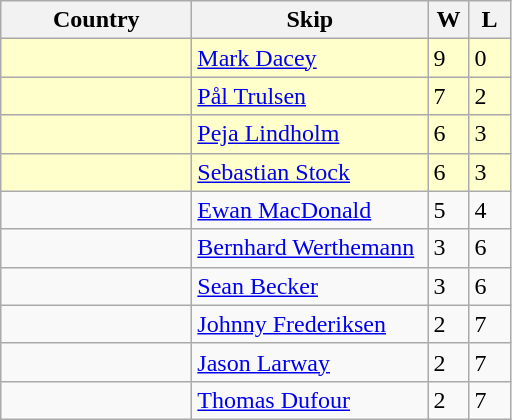<table class="wikitable">
<tr>
<th bgcolor="#efefef" width="120">Country</th>
<th bgcolor="#efefef" width="150">Skip</th>
<th bgcolor="#efefef" width="20">W</th>
<th bgcolor="#efefef" width="20">L</th>
</tr>
<tr bgcolor="#ffffcc">
<td></td>
<td><a href='#'>Mark Dacey</a></td>
<td>9</td>
<td>0</td>
</tr>
<tr bgcolor="#ffffcc">
<td></td>
<td><a href='#'>Pål Trulsen</a></td>
<td>7</td>
<td>2</td>
</tr>
<tr bgcolor="#ffffcc">
<td></td>
<td><a href='#'>Peja Lindholm</a></td>
<td>6</td>
<td>3</td>
</tr>
<tr bgcolor="#ffffcc">
<td></td>
<td><a href='#'>Sebastian Stock</a></td>
<td>6</td>
<td>3</td>
</tr>
<tr>
<td></td>
<td><a href='#'>Ewan MacDonald</a></td>
<td>5</td>
<td>4</td>
</tr>
<tr>
<td></td>
<td><a href='#'>Bernhard Werthemann</a></td>
<td>3</td>
<td>6</td>
</tr>
<tr>
<td></td>
<td><a href='#'>Sean Becker</a></td>
<td>3</td>
<td>6</td>
</tr>
<tr>
<td></td>
<td><a href='#'>Johnny Frederiksen</a></td>
<td>2</td>
<td>7</td>
</tr>
<tr>
<td></td>
<td><a href='#'>Jason Larway</a></td>
<td>2</td>
<td>7</td>
</tr>
<tr>
<td></td>
<td><a href='#'>Thomas Dufour</a></td>
<td>2</td>
<td>7</td>
</tr>
</table>
